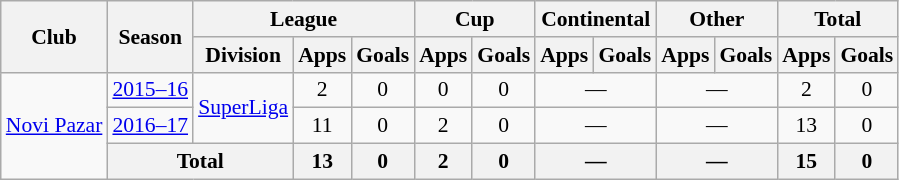<table class="wikitable" style="text-align: center;font-size:90%">
<tr>
<th rowspan="2">Club</th>
<th rowspan="2">Season</th>
<th colspan="3">League</th>
<th colspan="2">Cup</th>
<th colspan="2">Continental</th>
<th colspan="2">Other</th>
<th colspan="2">Total</th>
</tr>
<tr>
<th>Division</th>
<th>Apps</th>
<th>Goals</th>
<th>Apps</th>
<th>Goals</th>
<th>Apps</th>
<th>Goals</th>
<th>Apps</th>
<th>Goals</th>
<th>Apps</th>
<th>Goals</th>
</tr>
<tr>
<td rowspan="3" valign="center"><a href='#'>Novi Pazar</a></td>
<td><a href='#'>2015–16</a></td>
<td rowspan=2><a href='#'>SuperLiga</a></td>
<td>2</td>
<td>0</td>
<td>0</td>
<td>0</td>
<td colspan="2">—</td>
<td colspan="2">—</td>
<td>2</td>
<td>0</td>
</tr>
<tr>
<td><a href='#'>2016–17</a></td>
<td>11</td>
<td>0</td>
<td>2</td>
<td>0</td>
<td colspan="2">—</td>
<td colspan="2">—</td>
<td>13</td>
<td>0</td>
</tr>
<tr>
<th colspan="2">Total</th>
<th>13</th>
<th>0</th>
<th>2</th>
<th>0</th>
<th colspan="2">—</th>
<th colspan="2">—</th>
<th>15</th>
<th>0</th>
</tr>
</table>
